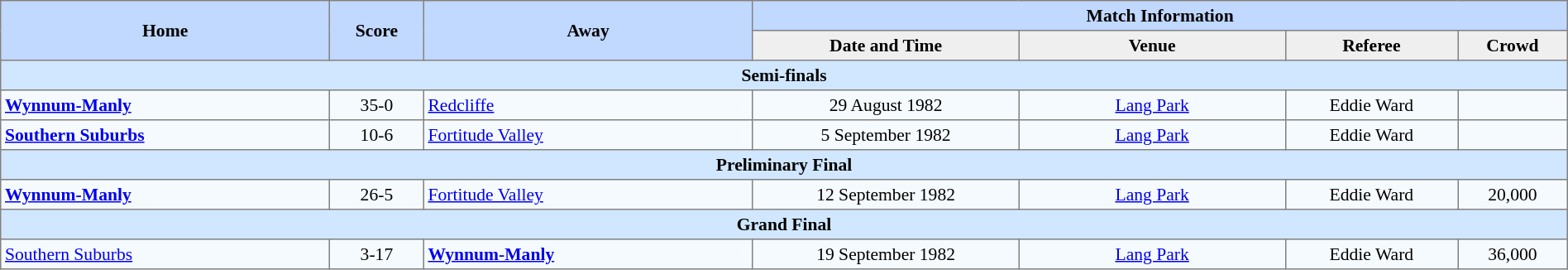<table border=1 style="border-collapse:collapse; font-size:90%; text-align:center;" cellpadding=3 cellspacing=0 width=100%>
<tr bgcolor=#C1D8FF>
<th rowspan=2 width=21%>Home</th>
<th rowspan=2 width=6%>Score</th>
<th rowspan=2 width=21%>Away</th>
<th colspan=6>Match Information</th>
</tr>
<tr bgcolor=#EFEFEF>
<th width=17%>Date and Time</th>
<th width=17%>Venue</th>
<th width=11%>Referee</th>
<th width=7%>Crowd</th>
</tr>
<tr bgcolor="#D0E7FF">
<td colspan=7><strong>Semi-finals</strong></td>
</tr>
<tr bgcolor=#F5FAFF>
<td align=left> <strong><a href='#'>Wynnum-Manly</a></strong></td>
<td>35-0</td>
<td align=left> <a href='#'>Redcliffe</a></td>
<td>29 August 1982</td>
<td><a href='#'>Lang Park</a></td>
<td>Eddie Ward</td>
<td></td>
</tr>
<tr bgcolor=#F5FAFF>
<td align=left> <strong><a href='#'>Southern Suburbs</a></strong></td>
<td>10-6</td>
<td align=left> <a href='#'>Fortitude Valley</a></td>
<td>5 September 1982</td>
<td><a href='#'>Lang Park</a></td>
<td>Eddie Ward</td>
<td></td>
</tr>
<tr bgcolor="#D0E7FF">
<td colspan=7><strong>Preliminary Final</strong></td>
</tr>
<tr bgcolor=#F5FAFF>
<td align=left> <strong><a href='#'>Wynnum-Manly</a></strong></td>
<td>26-5</td>
<td align=left> <a href='#'>Fortitude Valley</a></td>
<td>12 September 1982</td>
<td><a href='#'>Lang Park</a></td>
<td>Eddie Ward</td>
<td>20,000</td>
</tr>
<tr bgcolor="#D0E7FF">
<td colspan=7><strong>Grand Final</strong></td>
</tr>
<tr bgcolor=#F5FAFF>
<td align=left> <a href='#'>Southern Suburbs</a></td>
<td>3-17</td>
<td align=left> <strong><a href='#'>Wynnum-Manly</a></strong></td>
<td>19 September 1982</td>
<td><a href='#'>Lang Park</a></td>
<td>Eddie Ward</td>
<td>36,000</td>
</tr>
</table>
